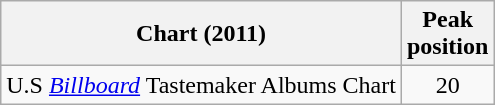<table class="wikitable">
<tr>
<th>Chart (2011)</th>
<th>Peak<br>position</th>
</tr>
<tr>
<td>U.S <em><a href='#'>Billboard</a></em> Tastemaker Albums Chart</td>
<td style="text-align:center;">20</td>
</tr>
</table>
